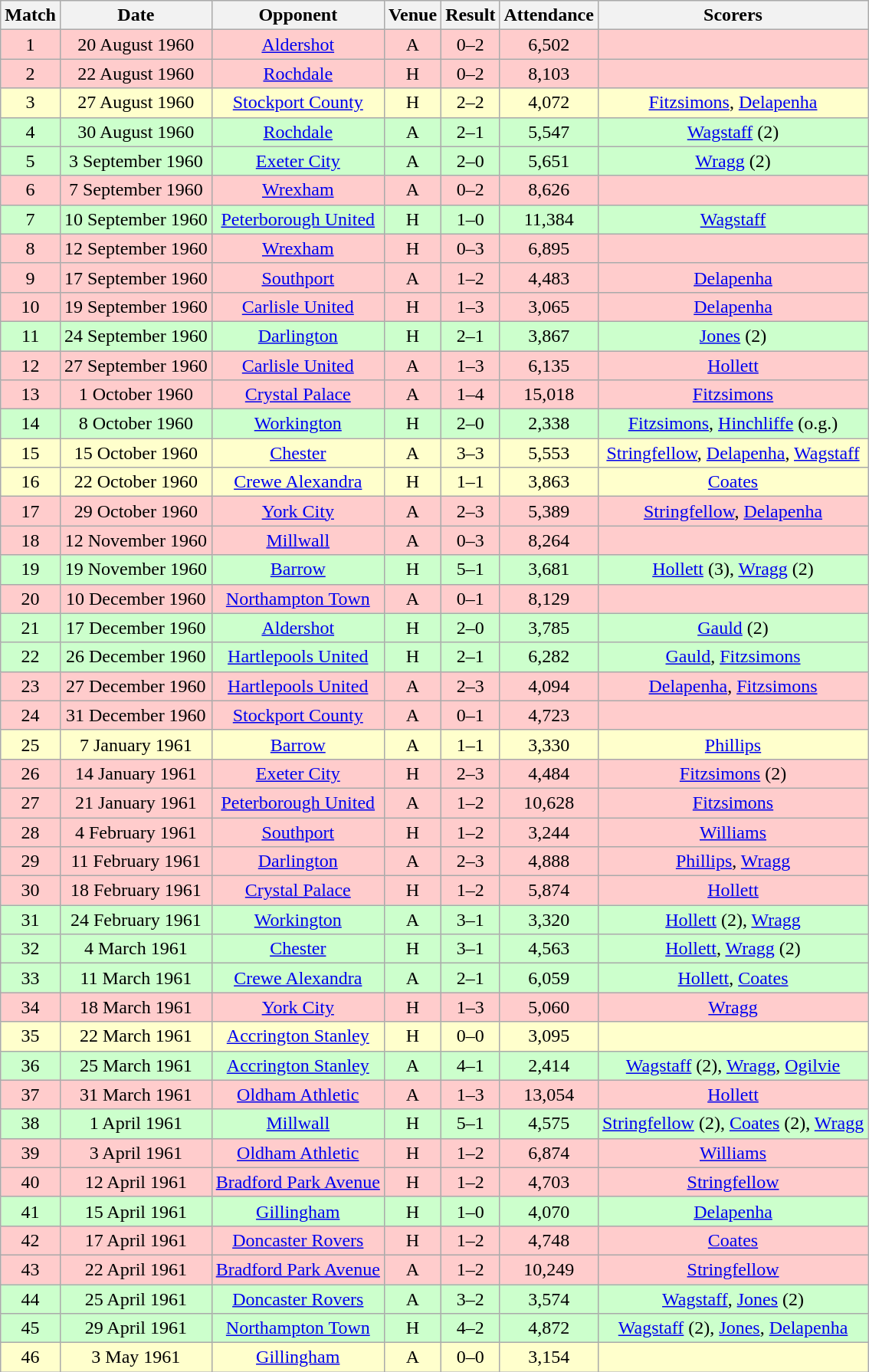<table class="wikitable" style="font-size:100%; text-align:center">
<tr>
<th>Match</th>
<th>Date</th>
<th>Opponent</th>
<th>Venue</th>
<th>Result</th>
<th>Attendance</th>
<th>Scorers</th>
</tr>
<tr style="background: #FFCCCC;">
<td>1</td>
<td>20 August 1960</td>
<td><a href='#'>Aldershot</a></td>
<td>A</td>
<td>0–2</td>
<td>6,502</td>
<td></td>
</tr>
<tr style="background: #FFCCCC;">
<td>2</td>
<td>22 August 1960</td>
<td><a href='#'>Rochdale</a></td>
<td>H</td>
<td>0–2</td>
<td>8,103</td>
<td></td>
</tr>
<tr style="background: #FFFFCC;">
<td>3</td>
<td>27 August 1960</td>
<td><a href='#'>Stockport County</a></td>
<td>H</td>
<td>2–2</td>
<td>4,072</td>
<td><a href='#'>Fitzsimons</a>, <a href='#'>Delapenha</a></td>
</tr>
<tr style="background: #CCFFCC;">
<td>4</td>
<td>30 August 1960</td>
<td><a href='#'>Rochdale</a></td>
<td>A</td>
<td>2–1</td>
<td>5,547</td>
<td><a href='#'>Wagstaff</a> (2)</td>
</tr>
<tr style="background: #CCFFCC;">
<td>5</td>
<td>3 September 1960</td>
<td><a href='#'>Exeter City</a></td>
<td>A</td>
<td>2–0</td>
<td>5,651</td>
<td><a href='#'>Wragg</a> (2)</td>
</tr>
<tr style="background: #FFCCCC;">
<td>6</td>
<td>7 September 1960</td>
<td><a href='#'>Wrexham</a></td>
<td>A</td>
<td>0–2</td>
<td>8,626</td>
<td></td>
</tr>
<tr style="background: #CCFFCC;">
<td>7</td>
<td>10 September 1960</td>
<td><a href='#'>Peterborough United</a></td>
<td>H</td>
<td>1–0</td>
<td>11,384</td>
<td><a href='#'>Wagstaff</a></td>
</tr>
<tr style="background: #FFCCCC;">
<td>8</td>
<td>12 September 1960</td>
<td><a href='#'>Wrexham</a></td>
<td>H</td>
<td>0–3</td>
<td>6,895</td>
<td></td>
</tr>
<tr style="background: #FFCCCC;">
<td>9</td>
<td>17 September 1960</td>
<td><a href='#'>Southport</a></td>
<td>A</td>
<td>1–2</td>
<td>4,483</td>
<td><a href='#'>Delapenha</a></td>
</tr>
<tr style="background: #FFCCCC;">
<td>10</td>
<td>19 September 1960</td>
<td><a href='#'>Carlisle United</a></td>
<td>H</td>
<td>1–3</td>
<td>3,065</td>
<td><a href='#'>Delapenha</a></td>
</tr>
<tr style="background: #CCFFCC;">
<td>11</td>
<td>24 September 1960</td>
<td><a href='#'>Darlington</a></td>
<td>H</td>
<td>2–1</td>
<td>3,867</td>
<td><a href='#'>Jones</a> (2)</td>
</tr>
<tr style="background: #FFCCCC;">
<td>12</td>
<td>27 September 1960</td>
<td><a href='#'>Carlisle United</a></td>
<td>A</td>
<td>1–3</td>
<td>6,135</td>
<td><a href='#'>Hollett</a></td>
</tr>
<tr style="background: #FFCCCC;">
<td>13</td>
<td>1 October 1960</td>
<td><a href='#'>Crystal Palace</a></td>
<td>A</td>
<td>1–4</td>
<td>15,018</td>
<td><a href='#'>Fitzsimons</a></td>
</tr>
<tr style="background: #CCFFCC;">
<td>14</td>
<td>8 October 1960</td>
<td><a href='#'>Workington</a></td>
<td>H</td>
<td>2–0</td>
<td>2,338</td>
<td><a href='#'>Fitzsimons</a>, <a href='#'>Hinchliffe</a> (o.g.)</td>
</tr>
<tr style="background: #FFFFCC;">
<td>15</td>
<td>15 October 1960</td>
<td><a href='#'>Chester</a></td>
<td>A</td>
<td>3–3</td>
<td>5,553</td>
<td><a href='#'>Stringfellow</a>, <a href='#'>Delapenha</a>, <a href='#'>Wagstaff</a></td>
</tr>
<tr style="background: #FFFFCC;">
<td>16</td>
<td>22 October 1960</td>
<td><a href='#'>Crewe Alexandra</a></td>
<td>H</td>
<td>1–1</td>
<td>3,863</td>
<td><a href='#'>Coates</a></td>
</tr>
<tr style="background: #FFCCCC;">
<td>17</td>
<td>29 October 1960</td>
<td><a href='#'>York City</a></td>
<td>A</td>
<td>2–3</td>
<td>5,389</td>
<td><a href='#'>Stringfellow</a>, <a href='#'>Delapenha</a></td>
</tr>
<tr style="background: #FFCCCC;">
<td>18</td>
<td>12 November 1960</td>
<td><a href='#'>Millwall</a></td>
<td>A</td>
<td>0–3</td>
<td>8,264</td>
<td></td>
</tr>
<tr style="background: #CCFFCC;">
<td>19</td>
<td>19 November 1960</td>
<td><a href='#'>Barrow</a></td>
<td>H</td>
<td>5–1</td>
<td>3,681</td>
<td><a href='#'>Hollett</a> (3), <a href='#'>Wragg</a> (2)</td>
</tr>
<tr style="background: #FFCCCC;">
<td>20</td>
<td>10 December 1960</td>
<td><a href='#'>Northampton Town</a></td>
<td>A</td>
<td>0–1</td>
<td>8,129</td>
<td></td>
</tr>
<tr style="background: #CCFFCC;">
<td>21</td>
<td>17 December 1960</td>
<td><a href='#'>Aldershot</a></td>
<td>H</td>
<td>2–0</td>
<td>3,785</td>
<td><a href='#'>Gauld</a> (2)</td>
</tr>
<tr style="background: #CCFFCC;">
<td>22</td>
<td>26 December 1960</td>
<td><a href='#'>Hartlepools United</a></td>
<td>H</td>
<td>2–1</td>
<td>6,282</td>
<td><a href='#'>Gauld</a>, <a href='#'>Fitzsimons</a></td>
</tr>
<tr style="background: #FFCCCC;">
<td>23</td>
<td>27 December 1960</td>
<td><a href='#'>Hartlepools United</a></td>
<td>A</td>
<td>2–3</td>
<td>4,094</td>
<td><a href='#'>Delapenha</a>, <a href='#'>Fitzsimons</a></td>
</tr>
<tr style="background: #FFCCCC;">
<td>24</td>
<td>31 December 1960</td>
<td><a href='#'>Stockport County</a></td>
<td>A</td>
<td>0–1</td>
<td>4,723</td>
<td></td>
</tr>
<tr style="background: #FFFFCC;">
<td>25</td>
<td>7 January 1961</td>
<td><a href='#'>Barrow</a></td>
<td>A</td>
<td>1–1</td>
<td>3,330</td>
<td><a href='#'>Phillips</a></td>
</tr>
<tr style="background: #FFCCCC;">
<td>26</td>
<td>14 January 1961</td>
<td><a href='#'>Exeter City</a></td>
<td>H</td>
<td>2–3</td>
<td>4,484</td>
<td><a href='#'>Fitzsimons</a> (2)</td>
</tr>
<tr style="background: #FFCCCC;">
<td>27</td>
<td>21 January 1961</td>
<td><a href='#'>Peterborough United</a></td>
<td>A</td>
<td>1–2</td>
<td>10,628</td>
<td><a href='#'>Fitzsimons</a></td>
</tr>
<tr style="background: #FFCCCC;">
<td>28</td>
<td>4 February 1961</td>
<td><a href='#'>Southport</a></td>
<td>H</td>
<td>1–2</td>
<td>3,244</td>
<td><a href='#'>Williams</a></td>
</tr>
<tr style="background: #FFCCCC;">
<td>29</td>
<td>11 February 1961</td>
<td><a href='#'>Darlington</a></td>
<td>A</td>
<td>2–3</td>
<td>4,888</td>
<td><a href='#'>Phillips</a>, <a href='#'>Wragg</a></td>
</tr>
<tr style="background: #FFCCCC;">
<td>30</td>
<td>18 February 1961</td>
<td><a href='#'>Crystal Palace</a></td>
<td>H</td>
<td>1–2</td>
<td>5,874</td>
<td><a href='#'>Hollett</a></td>
</tr>
<tr style="background: #CCFFCC;">
<td>31</td>
<td>24 February 1961</td>
<td><a href='#'>Workington</a></td>
<td>A</td>
<td>3–1</td>
<td>3,320</td>
<td><a href='#'>Hollett</a> (2), <a href='#'>Wragg</a></td>
</tr>
<tr style="background: #CCFFCC;">
<td>32</td>
<td>4 March 1961</td>
<td><a href='#'>Chester</a></td>
<td>H</td>
<td>3–1</td>
<td>4,563</td>
<td><a href='#'>Hollett</a>, <a href='#'>Wragg</a> (2)</td>
</tr>
<tr style="background: #CCFFCC;">
<td>33</td>
<td>11 March 1961</td>
<td><a href='#'>Crewe Alexandra</a></td>
<td>A</td>
<td>2–1</td>
<td>6,059</td>
<td><a href='#'>Hollett</a>, <a href='#'>Coates</a></td>
</tr>
<tr style="background: #FFCCCC;">
<td>34</td>
<td>18 March 1961</td>
<td><a href='#'>York City</a></td>
<td>H</td>
<td>1–3</td>
<td>5,060</td>
<td><a href='#'>Wragg</a></td>
</tr>
<tr style="background: #FFFFCC;">
<td>35</td>
<td>22 March 1961</td>
<td><a href='#'>Accrington Stanley</a></td>
<td>H</td>
<td>0–0</td>
<td>3,095</td>
<td></td>
</tr>
<tr style="background: #CCFFCC;">
<td>36</td>
<td>25 March 1961</td>
<td><a href='#'>Accrington Stanley</a></td>
<td>A</td>
<td>4–1</td>
<td>2,414</td>
<td><a href='#'>Wagstaff</a> (2), <a href='#'>Wragg</a>, <a href='#'>Ogilvie</a></td>
</tr>
<tr style="background: #FFCCCC;">
<td>37</td>
<td>31 March 1961</td>
<td><a href='#'>Oldham Athletic</a></td>
<td>A</td>
<td>1–3</td>
<td>13,054</td>
<td><a href='#'>Hollett</a></td>
</tr>
<tr style="background: #CCFFCC;">
<td>38</td>
<td>1 April 1961</td>
<td><a href='#'>Millwall</a></td>
<td>H</td>
<td>5–1</td>
<td>4,575</td>
<td><a href='#'>Stringfellow</a> (2), <a href='#'>Coates</a> (2), <a href='#'>Wragg</a></td>
</tr>
<tr style="background: #FFCCCC;">
<td>39</td>
<td>3 April 1961</td>
<td><a href='#'>Oldham Athletic</a></td>
<td>H</td>
<td>1–2</td>
<td>6,874</td>
<td><a href='#'>Williams</a></td>
</tr>
<tr style="background: #FFCCCC;">
<td>40</td>
<td>12 April 1961</td>
<td><a href='#'>Bradford Park Avenue</a></td>
<td>H</td>
<td>1–2</td>
<td>4,703</td>
<td><a href='#'>Stringfellow</a></td>
</tr>
<tr style="background: #CCFFCC;">
<td>41</td>
<td>15 April 1961</td>
<td><a href='#'>Gillingham</a></td>
<td>H</td>
<td>1–0</td>
<td>4,070</td>
<td><a href='#'>Delapenha</a></td>
</tr>
<tr style="background: #FFCCCC;">
<td>42</td>
<td>17 April 1961</td>
<td><a href='#'>Doncaster Rovers</a></td>
<td>H</td>
<td>1–2</td>
<td>4,748</td>
<td><a href='#'>Coates</a></td>
</tr>
<tr style="background: #FFCCCC;">
<td>43</td>
<td>22 April 1961</td>
<td><a href='#'>Bradford Park Avenue</a></td>
<td>A</td>
<td>1–2</td>
<td>10,249</td>
<td><a href='#'>Stringfellow</a></td>
</tr>
<tr style="background: #CCFFCC;">
<td>44</td>
<td>25 April 1961</td>
<td><a href='#'>Doncaster Rovers</a></td>
<td>A</td>
<td>3–2</td>
<td>3,574</td>
<td><a href='#'>Wagstaff</a>, <a href='#'>Jones</a> (2)</td>
</tr>
<tr style="background: #CCFFCC;">
<td>45</td>
<td>29 April 1961</td>
<td><a href='#'>Northampton Town</a></td>
<td>H</td>
<td>4–2</td>
<td>4,872</td>
<td><a href='#'>Wagstaff</a> (2), <a href='#'>Jones</a>, <a href='#'>Delapenha</a></td>
</tr>
<tr style="background: #FFFFCC;">
<td>46</td>
<td>3 May 1961</td>
<td><a href='#'>Gillingham</a></td>
<td>A</td>
<td>0–0</td>
<td>3,154</td>
<td></td>
</tr>
</table>
